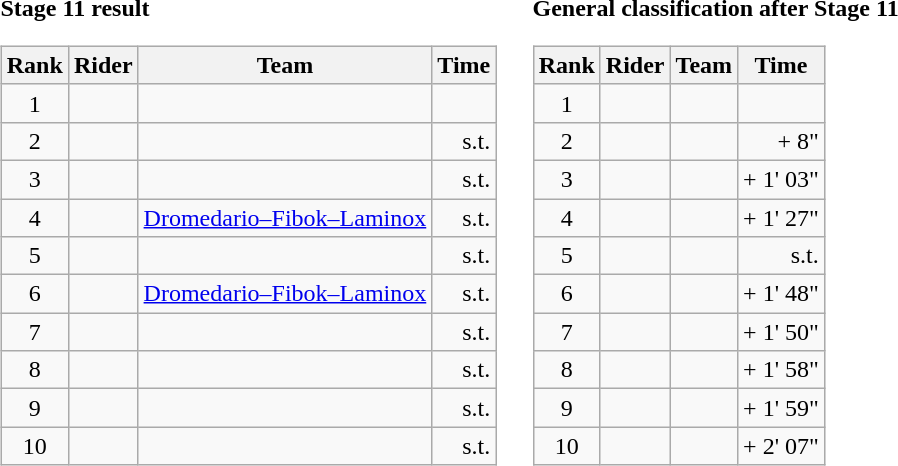<table>
<tr>
<td><strong>Stage 11 result</strong><br><table class="wikitable">
<tr>
<th scope="col">Rank</th>
<th scope="col">Rider</th>
<th scope="col">Team</th>
<th scope="col">Time</th>
</tr>
<tr>
<td style="text-align:center;">1</td>
<td></td>
<td></td>
<td style="text-align:right;"></td>
</tr>
<tr>
<td style="text-align:center;">2</td>
<td></td>
<td></td>
<td style="text-align:right;">s.t.</td>
</tr>
<tr>
<td style="text-align:center;">3</td>
<td></td>
<td></td>
<td style="text-align:right;">s.t.</td>
</tr>
<tr>
<td style="text-align:center;">4</td>
<td></td>
<td><a href='#'>Dromedario–Fibok–Laminox</a></td>
<td style="text-align:right;">s.t.</td>
</tr>
<tr>
<td style="text-align:center;">5</td>
<td></td>
<td></td>
<td style="text-align:right;">s.t.</td>
</tr>
<tr>
<td style="text-align:center;">6</td>
<td></td>
<td><a href='#'>Dromedario–Fibok–Laminox</a></td>
<td style="text-align:right;">s.t.</td>
</tr>
<tr>
<td style="text-align:center;">7</td>
<td></td>
<td></td>
<td style="text-align:right;">s.t.</td>
</tr>
<tr>
<td style="text-align:center;">8</td>
<td></td>
<td></td>
<td style="text-align:right;">s.t.</td>
</tr>
<tr>
<td style="text-align:center;">9</td>
<td></td>
<td></td>
<td style="text-align:right;">s.t.</td>
</tr>
<tr>
<td style="text-align:center;">10</td>
<td></td>
<td></td>
<td style="text-align:right;">s.t.</td>
</tr>
</table>
</td>
<td></td>
<td><strong>General classification after Stage 11</strong><br><table class="wikitable">
<tr>
<th scope="col">Rank</th>
<th scope="col">Rider</th>
<th scope="col">Team</th>
<th scope="col">Time</th>
</tr>
<tr>
<td style="text-align:center;">1</td>
<td></td>
<td></td>
<td style="text-align:right;"></td>
</tr>
<tr>
<td style="text-align:center;">2</td>
<td></td>
<td></td>
<td style="text-align:right;">+ 8"</td>
</tr>
<tr>
<td style="text-align:center;">3</td>
<td></td>
<td></td>
<td style="text-align:right;">+ 1' 03"</td>
</tr>
<tr>
<td style="text-align:center;">4</td>
<td></td>
<td></td>
<td style="text-align:right;">+ 1' 27"</td>
</tr>
<tr>
<td style="text-align:center;">5</td>
<td></td>
<td></td>
<td style="text-align:right;">s.t.</td>
</tr>
<tr>
<td style="text-align:center;">6</td>
<td></td>
<td></td>
<td style="text-align:right;">+ 1' 48"</td>
</tr>
<tr>
<td style="text-align:center;">7</td>
<td></td>
<td></td>
<td style="text-align:right;">+ 1' 50"</td>
</tr>
<tr>
<td style="text-align:center;">8</td>
<td></td>
<td></td>
<td style="text-align:right;">+ 1' 58"</td>
</tr>
<tr>
<td style="text-align:center;">9</td>
<td></td>
<td></td>
<td style="text-align:right;">+ 1' 59"</td>
</tr>
<tr>
<td style="text-align:center;">10</td>
<td></td>
<td></td>
<td style="text-align:right;">+ 2' 07"</td>
</tr>
</table>
</td>
</tr>
</table>
